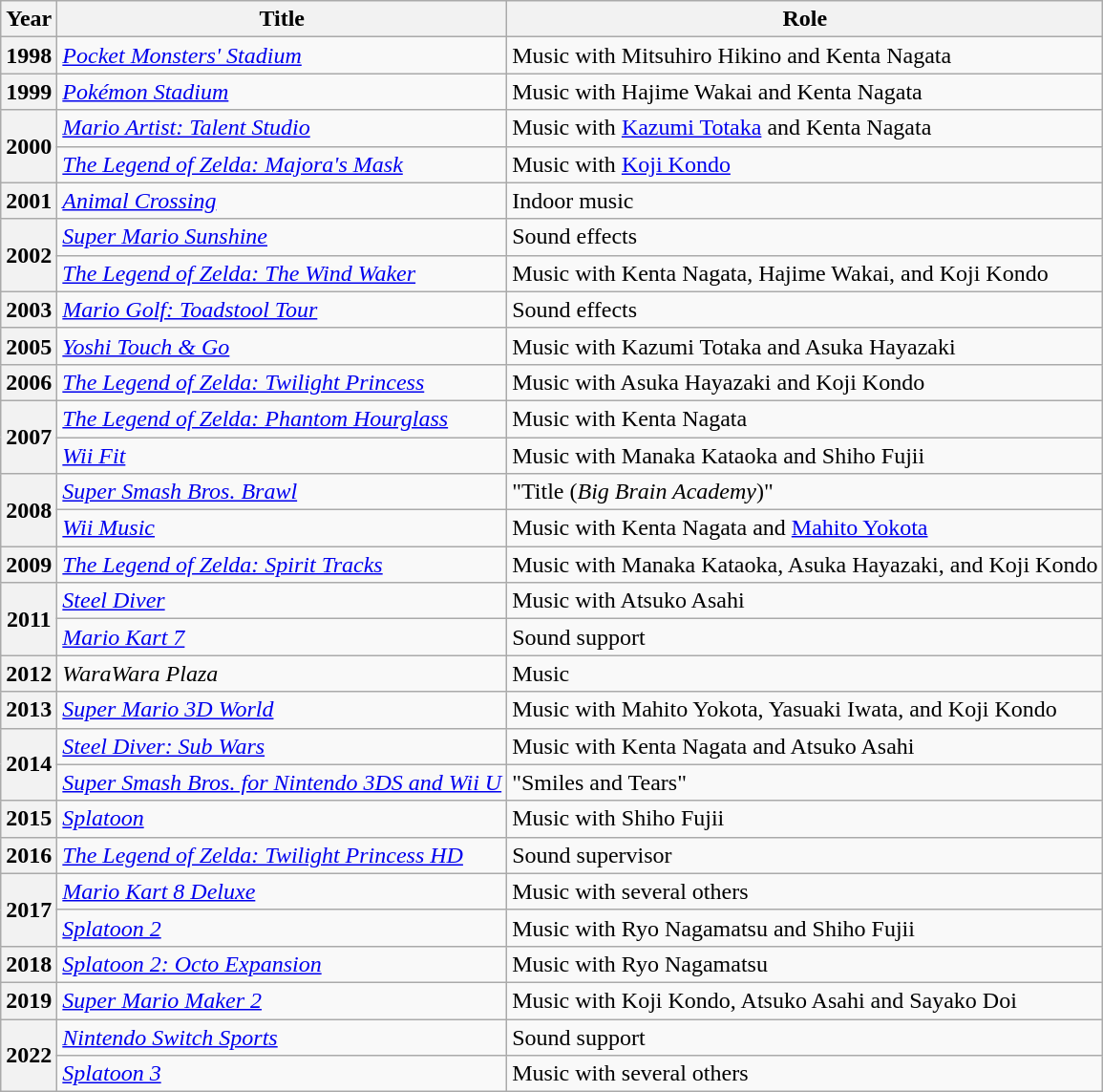<table class="wikitable sortable">
<tr>
<th>Year</th>
<th>Title</th>
<th>Role</th>
</tr>
<tr>
<th scope="row">1998</th>
<td><em><a href='#'>Pocket Monsters' Stadium</a></em></td>
<td>Music with Mitsuhiro Hikino and Kenta Nagata</td>
</tr>
<tr>
<th scope="row">1999</th>
<td><em><a href='#'>Pokémon Stadium</a></em></td>
<td>Music with Hajime Wakai and Kenta Nagata</td>
</tr>
<tr>
<th scope="row" rowspan="2">2000</th>
<td><em><a href='#'>Mario Artist: Talent Studio</a></em></td>
<td>Music with <a href='#'>Kazumi Totaka</a> and Kenta Nagata</td>
</tr>
<tr>
<td><em><a href='#'>The Legend of Zelda: Majora's Mask</a></em></td>
<td>Music with <a href='#'>Koji Kondo</a></td>
</tr>
<tr>
<th scope="row">2001</th>
<td><em><a href='#'>Animal Crossing</a></em></td>
<td>Indoor music</td>
</tr>
<tr>
<th scope="row" rowspan="2">2002</th>
<td><em><a href='#'>Super Mario Sunshine</a></em></td>
<td>Sound effects</td>
</tr>
<tr>
<td><em><a href='#'>The Legend of Zelda: The Wind Waker</a></em></td>
<td>Music with Kenta Nagata, Hajime Wakai, and Koji Kondo</td>
</tr>
<tr>
<th scope="row">2003</th>
<td><em><a href='#'>Mario Golf: Toadstool Tour</a></em></td>
<td>Sound effects</td>
</tr>
<tr>
<th scope="row">2005</th>
<td><em><a href='#'>Yoshi Touch & Go</a></em></td>
<td>Music with Kazumi Totaka and Asuka Hayazaki</td>
</tr>
<tr>
<th scope="row">2006</th>
<td><em><a href='#'>The Legend of Zelda: Twilight Princess</a></em></td>
<td>Music with Asuka Hayazaki and Koji Kondo</td>
</tr>
<tr>
<th scope="row" rowspan="2">2007</th>
<td><em><a href='#'>The Legend of Zelda: Phantom Hourglass</a></em></td>
<td>Music with Kenta Nagata</td>
</tr>
<tr>
<td><em><a href='#'>Wii Fit</a></em></td>
<td>Music with Manaka Kataoka and Shiho Fujii</td>
</tr>
<tr>
<th scope="row" rowspan="2">2008</th>
<td><em><a href='#'>Super Smash Bros. Brawl</a></em></td>
<td>"Title (<em>Big Brain Academy</em>)"</td>
</tr>
<tr>
<td><em><a href='#'>Wii Music</a></em></td>
<td>Music with Kenta Nagata and <a href='#'>Mahito Yokota</a></td>
</tr>
<tr>
<th scope="row">2009</th>
<td><em><a href='#'>The Legend of Zelda: Spirit Tracks</a></em></td>
<td>Music with Manaka Kataoka, Asuka Hayazaki, and Koji Kondo</td>
</tr>
<tr>
<th scope="row" rowspan="2">2011</th>
<td><em><a href='#'>Steel Diver</a></em></td>
<td>Music with Atsuko Asahi</td>
</tr>
<tr>
<td><em><a href='#'>Mario Kart 7</a></em></td>
<td>Sound support</td>
</tr>
<tr>
<th scope="row">2012</th>
<td><em>WaraWara Plaza</em></td>
<td>Music</td>
</tr>
<tr>
<th scope="row">2013</th>
<td><em><a href='#'>Super Mario 3D World</a></em></td>
<td>Music with Mahito Yokota, Yasuaki Iwata, and Koji Kondo</td>
</tr>
<tr>
<th scope="row" rowspan="2">2014</th>
<td><em><a href='#'>Steel Diver: Sub Wars</a></em></td>
<td>Music with Kenta Nagata and Atsuko Asahi</td>
</tr>
<tr>
<td><em><a href='#'>Super Smash Bros. for Nintendo 3DS and Wii U</a></em></td>
<td>"Smiles and Tears"</td>
</tr>
<tr>
<th scope="row">2015</th>
<td><em><a href='#'>Splatoon</a></em></td>
<td>Music with Shiho Fujii</td>
</tr>
<tr>
<th scope="row">2016</th>
<td><em><a href='#'>The Legend of Zelda: Twilight Princess HD</a></em></td>
<td>Sound supervisor</td>
</tr>
<tr>
<th scope="row" rowspan="2">2017</th>
<td><em><a href='#'>Mario Kart 8 Deluxe</a></em></td>
<td>Music with several others</td>
</tr>
<tr>
<td><em><a href='#'>Splatoon 2</a></em></td>
<td>Music with Ryo Nagamatsu and Shiho Fujii</td>
</tr>
<tr>
<th scope="row">2018</th>
<td><em><a href='#'>Splatoon 2: Octo Expansion</a></em></td>
<td>Music with Ryo Nagamatsu</td>
</tr>
<tr>
<th scope="row">2019</th>
<td><em><a href='#'>Super Mario Maker 2</a></em></td>
<td>Music with Koji Kondo, Atsuko Asahi and Sayako Doi</td>
</tr>
<tr>
<th scope="row" rowspan="2">2022</th>
<td><em><a href='#'>Nintendo Switch Sports</a></em></td>
<td>Sound support</td>
</tr>
<tr>
<td><em><a href='#'>Splatoon 3</a></em></td>
<td>Music with several others</td>
</tr>
</table>
